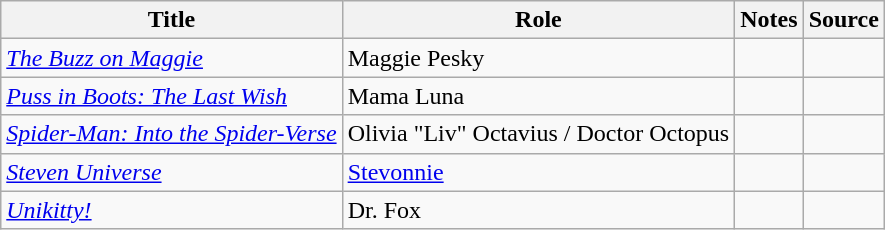<table class="wikitable sortable plainrowheaders">
<tr>
<th>Title</th>
<th>Role</th>
<th class="unsortable">Notes</th>
<th class="unsortable">Source</th>
</tr>
<tr>
<td><em><a href='#'>The Buzz on Maggie</a></em></td>
<td>Maggie Pesky</td>
<td></td>
<td></td>
</tr>
<tr>
<td><em><a href='#'>Puss in Boots: The Last Wish</a></em></td>
<td>Mama Luna</td>
<td></td>
<td></td>
</tr>
<tr>
<td><em><a href='#'>Spider-Man: Into the Spider-Verse</a></em></td>
<td>Olivia "Liv" Octavius / Doctor Octopus</td>
<td></td>
<td></td>
</tr>
<tr>
<td><em><a href='#'>Steven Universe</a></em></td>
<td><a href='#'>Stevonnie</a></td>
<td></td>
<td></td>
</tr>
<tr>
<td><em><a href='#'>Unikitty!</a></em></td>
<td>Dr. Fox</td>
<td></td>
<td></td>
</tr>
</table>
